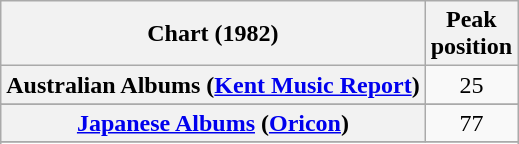<table class="wikitable sortable plainrowheaders" style="text-align:center">
<tr>
<th scope="col">Chart (1982)</th>
<th scope="col">Peak<br>position</th>
</tr>
<tr>
<th scope="row">Australian Albums (<a href='#'>Kent Music Report</a>)</th>
<td align="center">25</td>
</tr>
<tr>
</tr>
<tr>
</tr>
<tr>
<th scope="row"><a href='#'>Japanese Albums</a> (<a href='#'>Oricon</a>)</th>
<td align="center">77</td>
</tr>
<tr>
</tr>
<tr>
</tr>
</table>
